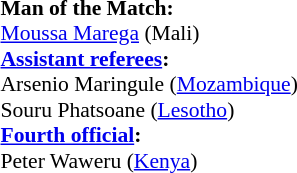<table width=50% style="font-size: 90%">
<tr>
<td><br><strong>Man of the Match:</strong>
<br><a href='#'>Moussa Marega</a> (Mali)<br><strong><a href='#'>Assistant referees</a>:</strong>
<br>Arsenio Maringule (<a href='#'>Mozambique</a>)
<br>Souru Phatsoane (<a href='#'>Lesotho</a>)
<br><strong><a href='#'>Fourth official</a>:</strong>
<br>Peter Waweru (<a href='#'>Kenya</a>)</td>
</tr>
</table>
